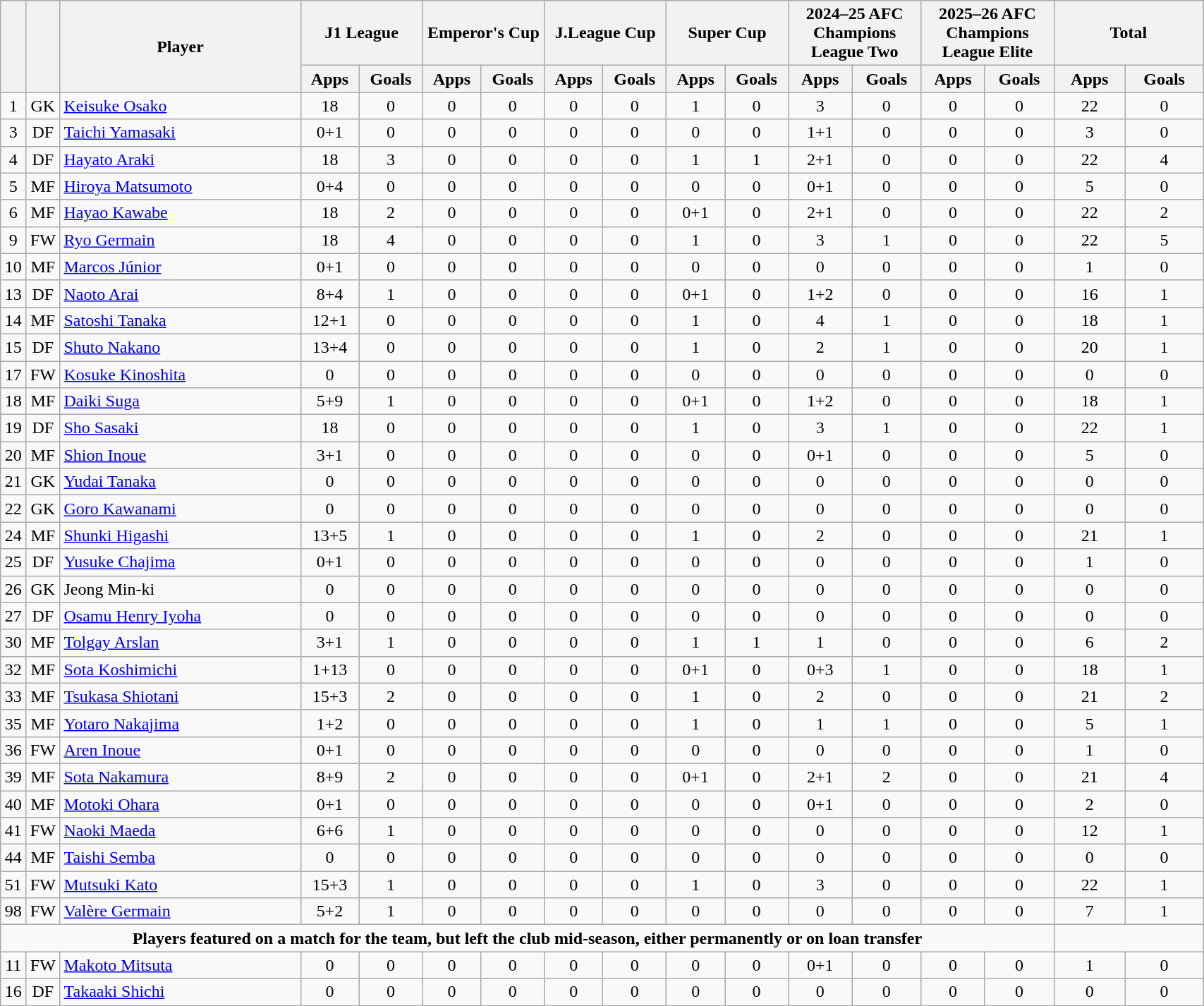<table class="wikitable" style="text-align:center; font-size:100%; width:90%;">
<tr>
<th rowspan=2></th>
<th rowspan=2></th>
<th rowspan=2 width="220">Player</th>
<th colspan=2 width="105">J1 League</th>
<th colspan=2 width="105">Emperor's Cup</th>
<th colspan=2 width="105">J.League Cup</th>
<th colspan=2 width="105">Super Cup</th>
<th colspan=2 width="115">2024–25 AFC Champions League Two </th>
<th colspan=2 width="115">2025–26 AFC Champions League Elite</th>
<th colspan=2 width="130">Total</th>
</tr>
<tr>
<th>Apps</th>
<th>Goals</th>
<th>Apps</th>
<th>Goals</th>
<th>Apps</th>
<th>Goals</th>
<th>Apps</th>
<th>Goals</th>
<th>Apps</th>
<th>Goals</th>
<th>Apps</th>
<th>Goals</th>
<th>Apps</th>
<th>Goals</th>
</tr>
<tr>
<td>1</td>
<td>GK</td>
<td align="left"> <a href='#'>Keisuke Osako</a></td>
<td>18</td>
<td>0</td>
<td>0</td>
<td>0</td>
<td>0</td>
<td>0</td>
<td>1</td>
<td>0</td>
<td>3</td>
<td>0</td>
<td>0</td>
<td>0</td>
<td>22</td>
<td>0</td>
</tr>
<tr>
<td>3</td>
<td>DF</td>
<td align="left"> <a href='#'>Taichi Yamasaki</a></td>
<td>0+1</td>
<td>0</td>
<td>0</td>
<td>0</td>
<td>0</td>
<td>0</td>
<td>0</td>
<td>0</td>
<td>1+1</td>
<td>0</td>
<td>0</td>
<td>0</td>
<td>3</td>
<td>0</td>
</tr>
<tr>
<td>4</td>
<td>DF</td>
<td align="left"> <a href='#'>Hayato Araki</a></td>
<td>18</td>
<td>3</td>
<td>0</td>
<td>0</td>
<td>0</td>
<td>0</td>
<td>1</td>
<td>1</td>
<td>2+1</td>
<td>0</td>
<td>0</td>
<td>0</td>
<td>22</td>
<td>4</td>
</tr>
<tr>
<td>5</td>
<td>MF</td>
<td align="left"> <a href='#'>Hiroya Matsumoto</a></td>
<td>0+4</td>
<td>0</td>
<td>0</td>
<td>0</td>
<td>0</td>
<td>0</td>
<td>0</td>
<td>0</td>
<td>0+1</td>
<td>0</td>
<td>0</td>
<td>0</td>
<td>5</td>
<td>0</td>
</tr>
<tr>
<td>6</td>
<td>MF</td>
<td align="left"> <a href='#'>Hayao Kawabe</a></td>
<td>18</td>
<td>2</td>
<td>0</td>
<td>0</td>
<td>0</td>
<td>0</td>
<td>0+1</td>
<td>0</td>
<td>2+1</td>
<td>0</td>
<td>0</td>
<td>0</td>
<td>22</td>
<td>2</td>
</tr>
<tr>
<td>9</td>
<td>FW</td>
<td align="left"> <a href='#'>Ryo Germain</a></td>
<td>18</td>
<td>4</td>
<td>0</td>
<td>0</td>
<td>0</td>
<td>0</td>
<td>1</td>
<td>0</td>
<td>3</td>
<td>1</td>
<td>0</td>
<td>0</td>
<td>22</td>
<td>5</td>
</tr>
<tr>
<td>10</td>
<td>MF</td>
<td align="left"> <a href='#'>Marcos Júnior</a></td>
<td>0+1</td>
<td>0</td>
<td>0</td>
<td>0</td>
<td>0</td>
<td>0</td>
<td>0</td>
<td>0</td>
<td>0</td>
<td>0</td>
<td>0</td>
<td>0</td>
<td>1</td>
<td>0</td>
</tr>
<tr>
<td>13</td>
<td>DF</td>
<td align="left"> <a href='#'>Naoto Arai</a></td>
<td>8+4</td>
<td>1</td>
<td>0</td>
<td>0</td>
<td>0</td>
<td>0</td>
<td>0+1</td>
<td>0</td>
<td>1+2</td>
<td>0</td>
<td>0</td>
<td>0</td>
<td>16</td>
<td>1</td>
</tr>
<tr>
<td>14</td>
<td>MF</td>
<td align="left"> <a href='#'>Satoshi Tanaka</a></td>
<td>12+1</td>
<td>0</td>
<td>0</td>
<td>0</td>
<td>0</td>
<td>0</td>
<td>1</td>
<td>0</td>
<td>4</td>
<td>1</td>
<td>0</td>
<td>0</td>
<td>18</td>
<td>1</td>
</tr>
<tr>
<td>15</td>
<td>DF</td>
<td align="left"> <a href='#'>Shuto Nakano</a></td>
<td>13+4</td>
<td>0</td>
<td>0</td>
<td>0</td>
<td>0</td>
<td>0</td>
<td>1</td>
<td>0</td>
<td>2</td>
<td>1</td>
<td>0</td>
<td>0</td>
<td>20</td>
<td>1</td>
</tr>
<tr>
<td>17</td>
<td>FW</td>
<td align="left"> <a href='#'>Kosuke Kinoshita</a></td>
<td>0</td>
<td>0</td>
<td>0</td>
<td>0</td>
<td>0</td>
<td>0</td>
<td>0</td>
<td>0</td>
<td>0</td>
<td>0</td>
<td>0</td>
<td>0</td>
<td>0</td>
<td>0</td>
</tr>
<tr>
<td>18</td>
<td>MF</td>
<td align="left"> <a href='#'>Daiki Suga</a></td>
<td>5+9</td>
<td>1</td>
<td>0</td>
<td>0</td>
<td>0</td>
<td>0</td>
<td>0+1</td>
<td>0</td>
<td>1+2</td>
<td>0</td>
<td>0</td>
<td>0</td>
<td>18</td>
<td>1</td>
</tr>
<tr>
<td>19</td>
<td>DF</td>
<td align="left"> <a href='#'>Sho Sasaki</a></td>
<td>18</td>
<td>0</td>
<td>0</td>
<td>0</td>
<td>0</td>
<td>0</td>
<td>1</td>
<td>0</td>
<td>3</td>
<td>1</td>
<td>0</td>
<td>0</td>
<td>22</td>
<td>1</td>
</tr>
<tr>
<td>20</td>
<td>MF</td>
<td align="left"> <a href='#'>Shion Inoue</a></td>
<td>3+1</td>
<td>0</td>
<td>0</td>
<td>0</td>
<td>0</td>
<td>0</td>
<td>0</td>
<td>0</td>
<td>0+1</td>
<td>0</td>
<td>0</td>
<td>0</td>
<td>5</td>
<td>0</td>
</tr>
<tr>
<td>21</td>
<td>GK</td>
<td align="left"> <a href='#'>Yudai Tanaka</a></td>
<td>0</td>
<td>0</td>
<td>0</td>
<td>0</td>
<td>0</td>
<td>0</td>
<td>0</td>
<td>0</td>
<td>0</td>
<td>0</td>
<td>0</td>
<td>0</td>
<td>0</td>
<td>0</td>
</tr>
<tr>
<td>22</td>
<td>GK</td>
<td align="left"> <a href='#'>Goro Kawanami</a></td>
<td>0</td>
<td>0</td>
<td>0</td>
<td>0</td>
<td>0</td>
<td>0</td>
<td>0</td>
<td>0</td>
<td>0</td>
<td>0</td>
<td>0</td>
<td>0</td>
<td>0</td>
<td>0</td>
</tr>
<tr>
<td>24</td>
<td>MF</td>
<td align="left"> <a href='#'>Shunki Higashi</a></td>
<td>13+5</td>
<td>1</td>
<td>0</td>
<td>0</td>
<td>0</td>
<td>0</td>
<td>1</td>
<td>0</td>
<td>2</td>
<td>0</td>
<td>0</td>
<td>0</td>
<td>21</td>
<td>1</td>
</tr>
<tr>
<td>25</td>
<td>DF</td>
<td align="left"> <a href='#'>Yusuke Chajima</a></td>
<td>0+1</td>
<td>0</td>
<td>0</td>
<td>0</td>
<td>0</td>
<td>0</td>
<td>0</td>
<td>0</td>
<td>0</td>
<td>0</td>
<td>0</td>
<td>0</td>
<td>1</td>
<td>0</td>
</tr>
<tr>
<td>26</td>
<td>GK</td>
<td align="left"> Jeong Min-ki</td>
<td>0</td>
<td>0</td>
<td>0</td>
<td>0</td>
<td>0</td>
<td>0</td>
<td>0</td>
<td>0</td>
<td>0</td>
<td>0</td>
<td>0</td>
<td>0</td>
<td>0</td>
<td>0</td>
</tr>
<tr>
<td>27</td>
<td>DF</td>
<td align="left"> <a href='#'>Osamu Henry Iyoha</a></td>
<td>0</td>
<td>0</td>
<td>0</td>
<td>0</td>
<td>0</td>
<td>0</td>
<td>0</td>
<td>0</td>
<td>0</td>
<td>0</td>
<td>0</td>
<td>0</td>
<td>0</td>
<td>0</td>
</tr>
<tr>
<td>30</td>
<td>MF</td>
<td align="left"> <a href='#'>Tolgay Arslan</a></td>
<td>3+1</td>
<td>1</td>
<td>0</td>
<td>0</td>
<td>0</td>
<td>0</td>
<td>1</td>
<td>1</td>
<td>1</td>
<td>0</td>
<td>0</td>
<td>0</td>
<td>6</td>
<td>2</td>
</tr>
<tr>
<td>32</td>
<td>MF</td>
<td align="left"> <a href='#'>Sota Koshimichi</a></td>
<td>1+13</td>
<td>0</td>
<td>0</td>
<td>0</td>
<td>0</td>
<td>0</td>
<td>0+1</td>
<td>0</td>
<td>0+3</td>
<td>1</td>
<td>0</td>
<td>0</td>
<td>18</td>
<td>1</td>
</tr>
<tr>
<td>33</td>
<td>MF</td>
<td align="left"> <a href='#'>Tsukasa Shiotani</a></td>
<td>15+3</td>
<td>2</td>
<td>0</td>
<td>0</td>
<td>0</td>
<td>0</td>
<td>1</td>
<td>0</td>
<td>2</td>
<td>0</td>
<td>0</td>
<td>0</td>
<td>21</td>
<td>2</td>
</tr>
<tr>
<td>35</td>
<td>MF</td>
<td align="left"> <a href='#'>Yotaro Nakajima</a></td>
<td>1+2</td>
<td>0</td>
<td>0</td>
<td>0</td>
<td>0</td>
<td>0</td>
<td>1</td>
<td>0</td>
<td>1</td>
<td>1</td>
<td>0</td>
<td>0</td>
<td>5</td>
<td>1</td>
</tr>
<tr>
<td>36</td>
<td>FW</td>
<td align="left"> <a href='#'>Aren Inoue</a></td>
<td>0+1</td>
<td>0</td>
<td>0</td>
<td>0</td>
<td>0</td>
<td>0</td>
<td>0</td>
<td>0</td>
<td>0</td>
<td>0</td>
<td>0</td>
<td>0</td>
<td>1</td>
<td>0</td>
</tr>
<tr>
<td>39</td>
<td>MF</td>
<td align="left"> <a href='#'>Sota Nakamura</a></td>
<td>8+9</td>
<td>2</td>
<td>0</td>
<td>0</td>
<td>0</td>
<td>0</td>
<td>0+1</td>
<td>0</td>
<td>2+1</td>
<td>2</td>
<td>0</td>
<td>0</td>
<td>21</td>
<td>4</td>
</tr>
<tr>
<td>40</td>
<td>MF</td>
<td align="left"> <a href='#'>Motoki Ohara</a></td>
<td>0+1</td>
<td>0</td>
<td>0</td>
<td>0</td>
<td>0</td>
<td>0</td>
<td>0</td>
<td>0</td>
<td>0+1</td>
<td>0</td>
<td>0</td>
<td>0</td>
<td>2</td>
<td>0</td>
</tr>
<tr>
<td>41</td>
<td>FW</td>
<td align="left"> <a href='#'>Naoki Maeda</a></td>
<td>6+6</td>
<td>1</td>
<td>0</td>
<td>0</td>
<td>0</td>
<td>0</td>
<td>0</td>
<td>0</td>
<td>0</td>
<td>0</td>
<td>0</td>
<td>0</td>
<td>12</td>
<td>1</td>
</tr>
<tr>
<td>44</td>
<td>MF</td>
<td align="left"> <a href='#'>Taishi Semba</a></td>
<td>0</td>
<td>0</td>
<td>0</td>
<td>0</td>
<td>0</td>
<td>0</td>
<td>0</td>
<td>0</td>
<td>0</td>
<td>0</td>
<td>0</td>
<td>0</td>
<td>0</td>
<td>0</td>
</tr>
<tr>
<td>51</td>
<td>FW</td>
<td align="left"> <a href='#'>Mutsuki Kato</a></td>
<td>15+3</td>
<td>1</td>
<td>0</td>
<td>0</td>
<td>0</td>
<td>0</td>
<td>1</td>
<td>0</td>
<td>3</td>
<td>0</td>
<td>0</td>
<td>0</td>
<td>22</td>
<td>1</td>
</tr>
<tr>
<td>98</td>
<td>FW</td>
<td align="left"> <a href='#'>Valère Germain</a></td>
<td>5+2</td>
<td>1</td>
<td>0</td>
<td>0</td>
<td>0</td>
<td>0</td>
<td>0</td>
<td>0</td>
<td>0</td>
<td>0</td>
<td>0</td>
<td>0</td>
<td>7</td>
<td>1</td>
</tr>
<tr>
<td colspan="15"><strong>Players featured on a match for the team, but left the club mid-season, either permanently or on loan transfer</strong></td>
</tr>
<tr>
<td>11</td>
<td>FW</td>
<td align="left"> <a href='#'>Makoto Mitsuta</a></td>
<td>0</td>
<td>0</td>
<td>0</td>
<td>0</td>
<td>0</td>
<td>0</td>
<td>0</td>
<td>0</td>
<td>0+1</td>
<td>0</td>
<td>0</td>
<td>0</td>
<td>1</td>
<td>0</td>
</tr>
<tr>
<td>16</td>
<td>DF</td>
<td align="left"> <a href='#'>Takaaki Shichi</a></td>
<td>0</td>
<td>0</td>
<td>0</td>
<td>0</td>
<td>0</td>
<td>0</td>
<td>0</td>
<td>0</td>
<td>0</td>
<td>0</td>
<td>0</td>
<td>0</td>
<td>0</td>
<td>0</td>
</tr>
<tr>
</tr>
</table>
